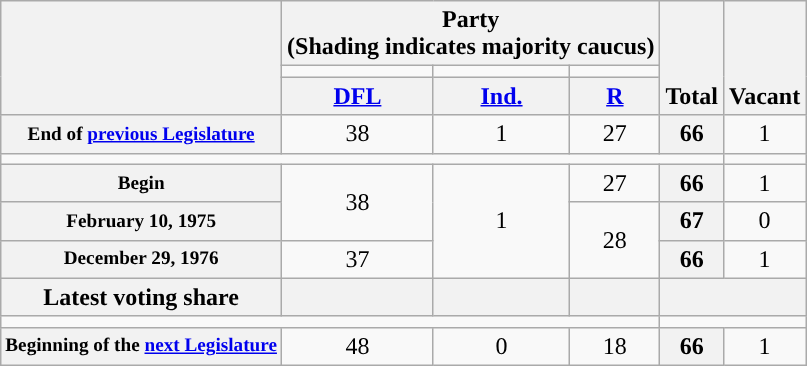<table class=wikitable style="text-align:center">
<tr style="vertical-align:bottom;">
<th rowspan=3></th>
<th colspan=3>Party <div>(Shading indicates majority caucus)</div></th>
<th rowspan=3>Total</th>
<th rowspan=3>Vacant</th>
</tr>
<tr style="height:5px">
<td style="background-color:"></td>
<td style="background-color:"></td>
<td style="background-color:"></td>
</tr>
<tr>
<th><a href='#'>DFL</a></th>
<th><a href='#'>Ind.</a></th>
<th><a href='#'>R</a></th>
</tr>
<tr>
<th style="white-space:nowrap; font-size:80%;">End of <a href='#'>previous Legislature</a></th>
<td>38</td>
<td>1</td>
<td>27</td>
<th>66</th>
<td>1</td>
</tr>
<tr>
<td colspan=5></td>
</tr>
<tr>
<th style="font-size:80%">Begin</th>
<td rowspan=2 >38</td>
<td rowspan=3>1</td>
<td>27</td>
<th>66</th>
<td>1</td>
</tr>
<tr>
<th style="font-size:80%">February 10, 1975 </th>
<td rowspan=2>28</td>
<th>67</th>
<td>0</td>
</tr>
<tr>
<th style="font-size:80%">December 29, 1976 </th>
<td>37</td>
<th>66</th>
<td>1</td>
</tr>
<tr>
<th>Latest voting share</th>
<th></th>
<th></th>
<th></th>
<th colspan=2></th>
</tr>
<tr>
<td colspan=4></td>
</tr>
<tr>
<th style="white-space:nowrap; font-size:80%;">Beginning of the <a href='#'>next Legislature</a></th>
<td>48</td>
<td>0</td>
<td>18</td>
<th>66</th>
<td>1</td>
</tr>
</table>
